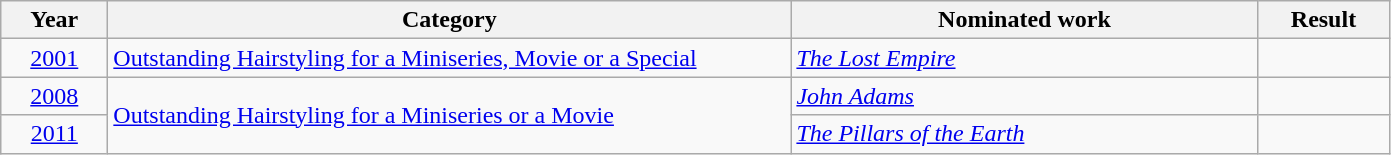<table class=wikitable>
<tr>
<th scope="col" style="width:4em;">Year</th>
<th scope="col" style="width:28em;">Category</th>
<th scope="col" style="width:19em;">Nominated work</th>
<th scope="col" style="width:5em;">Result</th>
</tr>
<tr>
<td style="text-align:center;"><a href='#'>2001</a></td>
<td><a href='#'>Outstanding Hairstyling for a Miniseries, Movie or a Special</a></td>
<td><em><a href='#'>The Lost Empire</a></em></td>
<td></td>
</tr>
<tr>
<td style="text-align:center;"><a href='#'>2008</a></td>
<td rowspan=2><a href='#'>Outstanding Hairstyling for a Miniseries or a Movie</a></td>
<td><em><a href='#'>John Adams</a></em> </td>
<td></td>
</tr>
<tr>
<td style="text-align:center;"><a href='#'>2011</a></td>
<td><em><a href='#'>The Pillars of the Earth</a></em> </td>
<td></td>
</tr>
</table>
